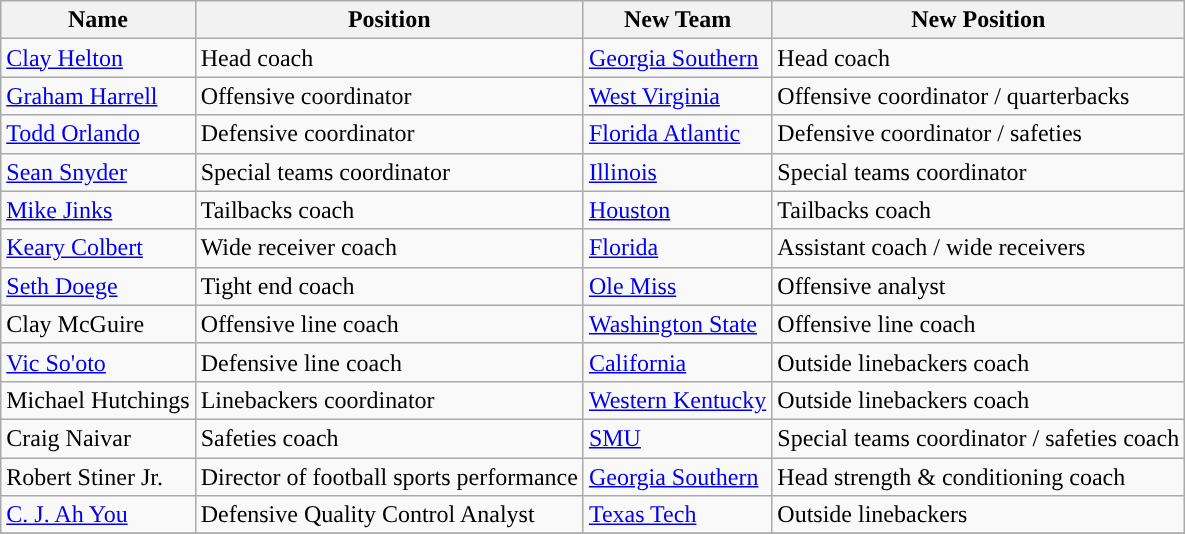<table class="wikitable">
<tr>
<th style="text-align:center; ">Name</th>
<th style="text-align:center; ">Position</th>
<th style="text-align:center; ">New Team</th>
<th style="text-align:center; ">New Position</th>
</tr>
<tr>
<td><a href='#'>Clay Helton</a></td>
<td>Head coach</td>
<td><a href='#'>Georgia Southern</a></td>
<td>Head coach</td>
</tr>
<tr>
<td><a href='#'>Graham Harrell</a></td>
<td>Offensive coordinator</td>
<td><a href='#'>West Virginia</a></td>
<td>Offensive coordinator / quarterbacks</td>
</tr>
<tr>
<td><a href='#'>Todd Orlando</a></td>
<td>Defensive coordinator</td>
<td><a href='#'>Florida Atlantic</a></td>
<td>Defensive coordinator / safeties</td>
</tr>
<tr>
<td><a href='#'>Sean Snyder</a></td>
<td>Special teams coordinator</td>
<td><a href='#'>Illinois</a></td>
<td>Special teams coordinator</td>
</tr>
<tr>
<td><a href='#'>Mike Jinks</a></td>
<td>Tailbacks coach</td>
<td><a href='#'>Houston</a></td>
<td>Tailbacks coach</td>
</tr>
<tr>
<td><a href='#'>Keary Colbert</a></td>
<td>Wide receiver coach</td>
<td><a href='#'>Florida</a></td>
<td>Assistant coach / wide receivers</td>
</tr>
<tr>
<td><a href='#'>Seth Doege</a></td>
<td>Tight end coach</td>
<td><a href='#'>Ole Miss</a></td>
<td>Offensive analyst</td>
</tr>
<tr>
<td>Clay McGuire</td>
<td>Offensive line coach</td>
<td><a href='#'>Washington State</a></td>
<td>Offensive line coach</td>
</tr>
<tr>
<td><a href='#'>Vic So'oto</a></td>
<td>Defensive line coach</td>
<td><a href='#'>California</a></td>
<td>Outside linebackers coach</td>
</tr>
<tr>
<td>Michael Hutchings</td>
<td>Linebackers coordinator</td>
<td><a href='#'>Western Kentucky</a></td>
<td>Outside linebackers coach</td>
</tr>
<tr>
<td>Craig Naivar</td>
<td>Safeties coach</td>
<td><a href='#'>SMU</a></td>
<td>Special teams coordinator / safeties coach</td>
</tr>
<tr>
<td>Robert Stiner Jr.</td>
<td>Director of football sports performance</td>
<td><a href='#'>Georgia Southern</a></td>
<td>Head strength & conditioning coach</td>
</tr>
<tr>
<td><a href='#'>C. J. Ah You</a></td>
<td>Defensive Quality Control Analyst</td>
<td><a href='#'>Texas Tech</a></td>
<td>Outside linebackers</td>
</tr>
<tr>
</tr>
</table>
